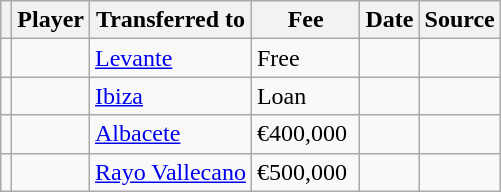<table class="wikitable plainrowheaders sortable">
<tr>
<th></th>
<th scope="col">Player</th>
<th>Transferred to</th>
<th style="width: 65px;">Fee</th>
<th scope="col">Date</th>
<th scope="col">Source</th>
</tr>
<tr>
<td align="center"></td>
<td></td>
<td> <a href='#'>Levante</a></td>
<td>Free</td>
<td></td>
<td></td>
</tr>
<tr>
<td align="center"></td>
<td></td>
<td> <a href='#'>Ibiza</a></td>
<td>Loan</td>
<td></td>
<td></td>
</tr>
<tr>
<td align="center"></td>
<td></td>
<td> <a href='#'>Albacete</a></td>
<td>€400,000</td>
<td></td>
<td></td>
</tr>
<tr>
<td align="center"></td>
<td></td>
<td> <a href='#'>Rayo Vallecano</a></td>
<td>€500,000</td>
<td></td>
<td></td>
</tr>
</table>
